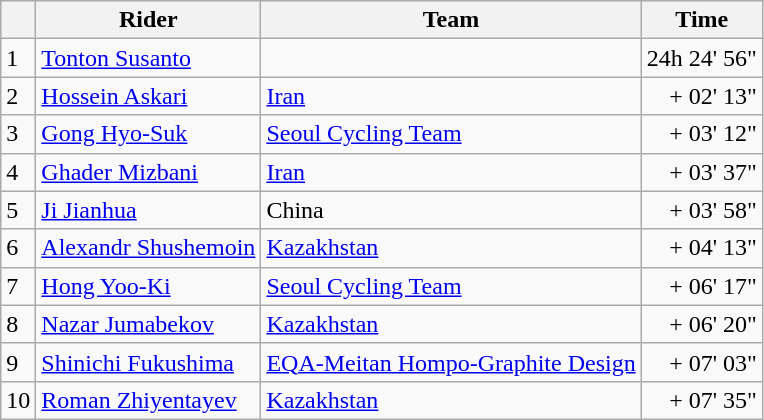<table class=wikitable>
<tr>
<th></th>
<th>Rider</th>
<th>Team</th>
<th>Time</th>
</tr>
<tr>
<td>1</td>
<td> <a href='#'>Tonton Susanto</a> </td>
<td></td>
<td align=right>24h 24' 56"</td>
</tr>
<tr>
<td>2</td>
<td> <a href='#'>Hossein Askari</a></td>
<td><a href='#'>Iran</a></td>
<td align=right>+ 02' 13"</td>
</tr>
<tr>
<td>3</td>
<td> <a href='#'>Gong Hyo-Suk</a></td>
<td><a href='#'>Seoul Cycling Team</a></td>
<td align=right>+ 03' 12"</td>
</tr>
<tr>
<td>4</td>
<td> <a href='#'>Ghader Mizbani</a></td>
<td><a href='#'>Iran</a></td>
<td align=right>+ 03' 37"</td>
</tr>
<tr>
<td>5</td>
<td> <a href='#'>Ji Jianhua</a></td>
<td>China</td>
<td align=right>+ 03' 58"</td>
</tr>
<tr>
<td>6</td>
<td> <a href='#'>Alexandr Shushemoin</a></td>
<td><a href='#'>Kazakhstan</a></td>
<td align=right>+ 04' 13"</td>
</tr>
<tr>
<td>7</td>
<td> <a href='#'>Hong Yoo-Ki</a></td>
<td><a href='#'>Seoul Cycling Team</a></td>
<td align=right>+ 06' 17"</td>
</tr>
<tr>
<td>8</td>
<td> <a href='#'>Nazar Jumabekov</a></td>
<td><a href='#'>Kazakhstan</a></td>
<td align=right>+ 06' 20"</td>
</tr>
<tr>
<td>9</td>
<td> <a href='#'>Shinichi Fukushima</a></td>
<td><a href='#'>EQA-Meitan Hompo-Graphite Design</a></td>
<td align=right>+ 07' 03"</td>
</tr>
<tr>
<td>10</td>
<td> <a href='#'>Roman Zhiyentayev</a></td>
<td><a href='#'>Kazakhstan</a></td>
<td align=right>+ 07' 35"</td>
</tr>
</table>
